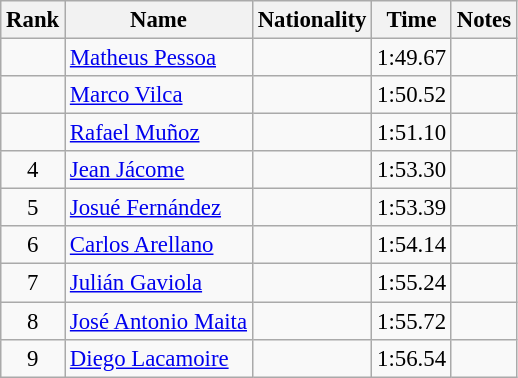<table class="wikitable sortable" style="text-align:center;font-size:95%">
<tr>
<th>Rank</th>
<th>Name</th>
<th>Nationality</th>
<th>Time</th>
<th>Notes</th>
</tr>
<tr>
<td></td>
<td align=left><a href='#'>Matheus Pessoa</a></td>
<td align=left></td>
<td>1:49.67</td>
<td></td>
</tr>
<tr>
<td></td>
<td align=left><a href='#'>Marco Vilca</a></td>
<td align=left></td>
<td>1:50.52</td>
<td></td>
</tr>
<tr>
<td></td>
<td align=left><a href='#'>Rafael Muñoz</a></td>
<td align=left></td>
<td>1:51.10</td>
<td></td>
</tr>
<tr>
<td>4</td>
<td align=left><a href='#'>Jean Jácome</a></td>
<td align=left></td>
<td>1:53.30</td>
<td></td>
</tr>
<tr>
<td>5</td>
<td align=left><a href='#'>Josué Fernández</a></td>
<td align=left></td>
<td>1:53.39</td>
<td></td>
</tr>
<tr>
<td>6</td>
<td align=left><a href='#'>Carlos Arellano</a></td>
<td align=left></td>
<td>1:54.14</td>
<td></td>
</tr>
<tr>
<td>7</td>
<td align=left><a href='#'>Julián Gaviola</a></td>
<td align=left></td>
<td>1:55.24</td>
<td></td>
</tr>
<tr>
<td>8</td>
<td align=left><a href='#'>José Antonio Maita</a></td>
<td align=left></td>
<td>1:55.72</td>
<td></td>
</tr>
<tr>
<td>9</td>
<td align=left><a href='#'>Diego Lacamoire</a></td>
<td align=left></td>
<td>1:56.54</td>
<td></td>
</tr>
</table>
